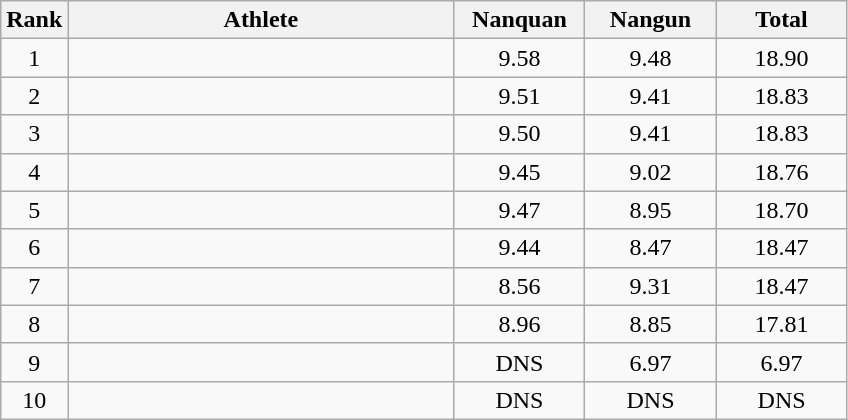<table class="wikitable" style="text-align:center">
<tr>
<th width=20>Rank</th>
<th width=250>Athlete</th>
<th width=80>Nanquan</th>
<th width=80>Nangun</th>
<th width=80>Total</th>
</tr>
<tr>
<td>1</td>
<td align="left"></td>
<td>9.58</td>
<td>9.48</td>
<td>18.90</td>
</tr>
<tr>
<td>2</td>
<td align="left"></td>
<td>9.51</td>
<td>9.41</td>
<td>18.83</td>
</tr>
<tr>
<td>3</td>
<td align="left"></td>
<td>9.50</td>
<td>9.41</td>
<td>18.83</td>
</tr>
<tr>
<td>4</td>
<td align="left"></td>
<td>9.45</td>
<td>9.02</td>
<td>18.76</td>
</tr>
<tr>
<td>5</td>
<td align="left"></td>
<td>9.47</td>
<td>8.95</td>
<td>18.70</td>
</tr>
<tr>
<td>6</td>
<td align="left"></td>
<td>9.44</td>
<td>8.47</td>
<td>18.47</td>
</tr>
<tr>
<td>7</td>
<td align="left"></td>
<td>8.56</td>
<td>9.31</td>
<td>18.47</td>
</tr>
<tr>
<td>8</td>
<td align="left"></td>
<td>8.96</td>
<td>8.85</td>
<td>17.81</td>
</tr>
<tr>
<td>9</td>
<td align="left"></td>
<td>DNS</td>
<td>6.97</td>
<td>6.97</td>
</tr>
<tr>
<td>10</td>
<td align="left"></td>
<td>DNS</td>
<td>DNS</td>
<td>DNS</td>
</tr>
</table>
